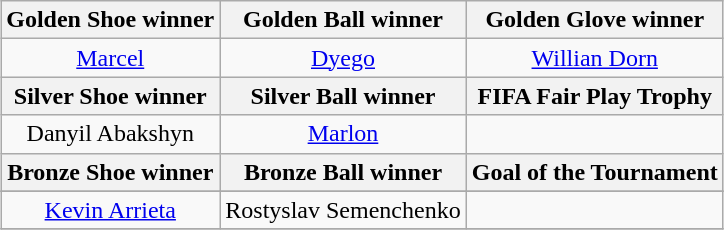<table class="wikitable" style="margin: 0 auto;">
<tr>
<th>Golden Shoe winner</th>
<th>Golden Ball winner</th>
<th>Golden Glove winner</th>
</tr>
<tr>
<td align=center> <a href='#'>Marcel</a></td>
<td align=center> <a href='#'>Dyego</a></td>
<td align=center> <a href='#'>Willian Dorn</a></td>
</tr>
<tr>
<th>Silver Shoe winner</th>
<th>Silver Ball winner</th>
<th>FIFA Fair Play Trophy</th>
</tr>
<tr>
<td align=center> Danyil Abakshyn</td>
<td align=center> <a href='#'>Marlon</a></td>
<td align=center></td>
</tr>
<tr>
<th>Bronze Shoe winner</th>
<th>Bronze Ball winner</th>
<th>Goal of the Tournament</th>
</tr>
<tr>
</tr>
<tr>
</tr>
<tr>
<td align=center> <a href='#'>Kevin Arrieta</a></td>
<td align=center> Rostyslav Semenchenko</td>
<td align=center></td>
</tr>
<tr>
</tr>
</table>
